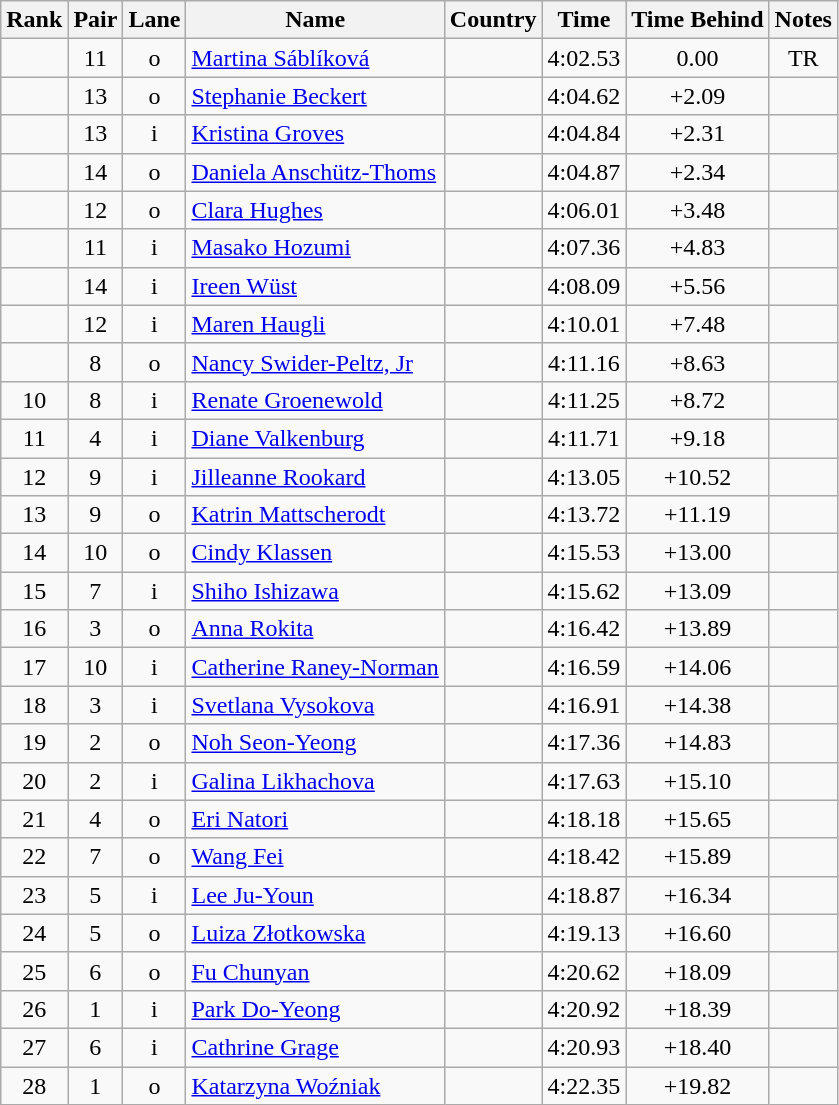<table class="wikitable sortable" style="text-align:center">
<tr>
<th>Rank</th>
<th>Pair</th>
<th>Lane</th>
<th>Name</th>
<th>Country</th>
<th>Time</th>
<th>Time Behind</th>
<th>Notes</th>
</tr>
<tr>
<td></td>
<td>11</td>
<td>o</td>
<td align="left"><a href='#'>Martina Sáblíková</a></td>
<td align="left"></td>
<td>4:02.53</td>
<td>0.00</td>
<td>TR</td>
</tr>
<tr>
<td></td>
<td>13</td>
<td>o</td>
<td align="left"><a href='#'>Stephanie Beckert</a></td>
<td align="left"></td>
<td>4:04.62</td>
<td>+2.09</td>
<td></td>
</tr>
<tr>
<td></td>
<td>13</td>
<td>i</td>
<td align="left"><a href='#'>Kristina Groves</a></td>
<td align="left"></td>
<td>4:04.84</td>
<td>+2.31</td>
<td></td>
</tr>
<tr>
<td></td>
<td>14</td>
<td>o</td>
<td align="left"><a href='#'>Daniela Anschütz-Thoms</a></td>
<td align="left"></td>
<td>4:04.87</td>
<td>+2.34</td>
<td></td>
</tr>
<tr>
<td></td>
<td>12</td>
<td>o</td>
<td align="left"><a href='#'>Clara Hughes</a></td>
<td align="left"></td>
<td>4:06.01</td>
<td>+3.48</td>
<td></td>
</tr>
<tr>
<td></td>
<td>11</td>
<td>i</td>
<td align="left"><a href='#'>Masako Hozumi</a></td>
<td align="left"></td>
<td>4:07.36</td>
<td>+4.83</td>
<td></td>
</tr>
<tr>
<td></td>
<td>14</td>
<td>i</td>
<td align="left"><a href='#'>Ireen Wüst</a></td>
<td align="left"></td>
<td>4:08.09</td>
<td>+5.56</td>
<td></td>
</tr>
<tr>
<td></td>
<td>12</td>
<td>i</td>
<td align="left"><a href='#'>Maren Haugli</a></td>
<td align="left"></td>
<td>4:10.01</td>
<td>+7.48</td>
<td></td>
</tr>
<tr>
<td></td>
<td>8</td>
<td>o</td>
<td align="left"><a href='#'>Nancy Swider-Peltz, Jr</a></td>
<td align="left"></td>
<td>4:11.16</td>
<td>+8.63</td>
<td></td>
</tr>
<tr>
<td>10</td>
<td>8</td>
<td>i</td>
<td align="left"><a href='#'>Renate Groenewold</a></td>
<td align="left"></td>
<td>4:11.25</td>
<td>+8.72</td>
<td></td>
</tr>
<tr>
<td>11</td>
<td>4</td>
<td>i</td>
<td align="left"><a href='#'>Diane Valkenburg</a></td>
<td align="left"></td>
<td>4:11.71</td>
<td>+9.18</td>
<td></td>
</tr>
<tr>
<td>12</td>
<td>9</td>
<td>i</td>
<td align="left"><a href='#'>Jilleanne Rookard</a></td>
<td align="left"></td>
<td>4:13.05</td>
<td>+10.52</td>
<td></td>
</tr>
<tr>
<td>13</td>
<td>9</td>
<td>o</td>
<td align="left"><a href='#'>Katrin Mattscherodt</a></td>
<td align="left"></td>
<td>4:13.72</td>
<td>+11.19</td>
<td></td>
</tr>
<tr>
<td>14</td>
<td>10</td>
<td>o</td>
<td align="left"><a href='#'>Cindy Klassen</a></td>
<td align="left"></td>
<td>4:15.53</td>
<td>+13.00</td>
<td></td>
</tr>
<tr>
<td>15</td>
<td>7</td>
<td>i</td>
<td align="left"><a href='#'>Shiho Ishizawa</a></td>
<td align="left"></td>
<td>4:15.62</td>
<td>+13.09</td>
<td></td>
</tr>
<tr>
<td>16</td>
<td>3</td>
<td>o</td>
<td align="left"><a href='#'>Anna Rokita</a></td>
<td align="left"></td>
<td>4:16.42</td>
<td>+13.89</td>
<td></td>
</tr>
<tr>
<td>17</td>
<td>10</td>
<td>i</td>
<td align="left"><a href='#'>Catherine Raney-Norman</a></td>
<td align="left"></td>
<td>4:16.59</td>
<td>+14.06</td>
<td></td>
</tr>
<tr>
<td>18</td>
<td>3</td>
<td>i</td>
<td align="left"><a href='#'>Svetlana Vysokova</a></td>
<td align="left"></td>
<td>4:16.91</td>
<td>+14.38</td>
<td></td>
</tr>
<tr>
<td>19</td>
<td>2</td>
<td>o</td>
<td align="left"><a href='#'>Noh Seon-Yeong</a></td>
<td align="left"></td>
<td>4:17.36</td>
<td>+14.83</td>
<td></td>
</tr>
<tr>
<td>20</td>
<td>2</td>
<td>i</td>
<td align="left"><a href='#'>Galina Likhachova</a></td>
<td align="left"></td>
<td>4:17.63</td>
<td>+15.10</td>
<td></td>
</tr>
<tr>
<td>21</td>
<td>4</td>
<td>o</td>
<td align="left"><a href='#'>Eri Natori</a></td>
<td align="left"></td>
<td>4:18.18</td>
<td>+15.65</td>
<td></td>
</tr>
<tr>
<td>22</td>
<td>7</td>
<td>o</td>
<td align="left"><a href='#'>Wang Fei</a></td>
<td align="left"></td>
<td>4:18.42</td>
<td>+15.89</td>
<td></td>
</tr>
<tr>
<td>23</td>
<td>5</td>
<td>i</td>
<td align="left"><a href='#'>Lee Ju-Youn</a></td>
<td align="left"></td>
<td>4:18.87</td>
<td>+16.34</td>
<td></td>
</tr>
<tr>
<td>24</td>
<td>5</td>
<td>o</td>
<td align="left"><a href='#'>Luiza Złotkowska</a></td>
<td align="left"></td>
<td>4:19.13</td>
<td>+16.60</td>
<td></td>
</tr>
<tr>
<td>25</td>
<td>6</td>
<td>o</td>
<td align="left"><a href='#'>Fu Chunyan</a></td>
<td align="left"></td>
<td>4:20.62</td>
<td>+18.09</td>
<td></td>
</tr>
<tr>
<td>26</td>
<td>1</td>
<td>i</td>
<td align="left"><a href='#'>Park Do-Yeong</a></td>
<td align="left"></td>
<td>4:20.92</td>
<td>+18.39</td>
<td></td>
</tr>
<tr>
<td>27</td>
<td>6</td>
<td>i</td>
<td align="left"><a href='#'>Cathrine Grage</a></td>
<td align="left"></td>
<td>4:20.93</td>
<td>+18.40</td>
<td></td>
</tr>
<tr>
<td>28</td>
<td>1</td>
<td>o</td>
<td align="left"><a href='#'>Katarzyna Woźniak</a></td>
<td align="left"></td>
<td>4:22.35</td>
<td>+19.82</td>
<td></td>
</tr>
</table>
